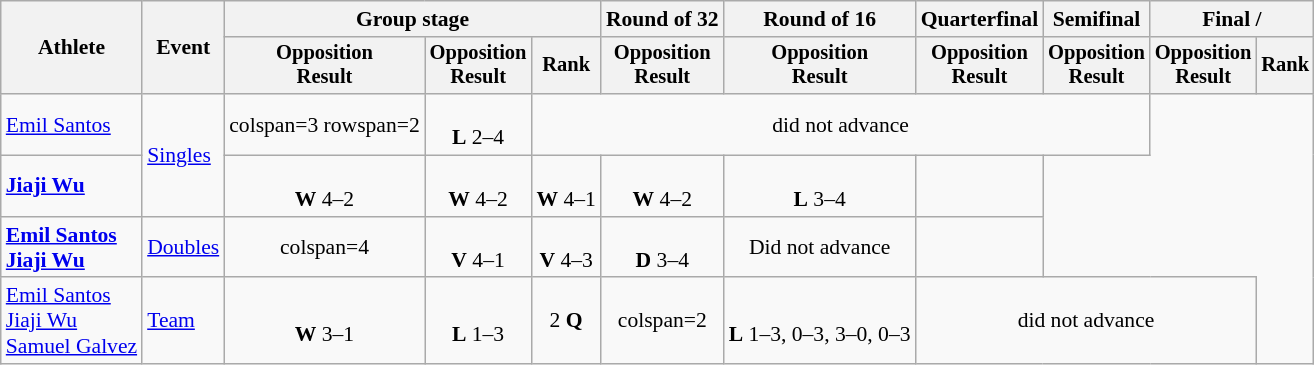<table class=wikitable style=font-size:90%;text-align:center>
<tr>
<th rowspan=2>Athlete</th>
<th rowspan=2>Event</th>
<th colspan=3>Group stage</th>
<th>Round of 32</th>
<th>Round of 16</th>
<th>Quarterfinal</th>
<th>Semifinal</th>
<th colspan=2>Final / </th>
</tr>
<tr style=font-size:95%>
<th>Opposition<br>Result</th>
<th>Opposition<br>Result</th>
<th>Rank</th>
<th>Opposition<br>Result</th>
<th>Opposition<br>Result</th>
<th>Opposition<br>Result</th>
<th>Opposition<br>Result</th>
<th>Opposition<br>Result</th>
<th>Rank</th>
</tr>
<tr>
<td align=left><a href='#'>Emil Santos</a></td>
<td align=left rowspan=2><a href='#'>Singles</a></td>
<td>colspan=3 rowspan=2 </td>
<td><br><strong>L</strong> 2–4</td>
<td colspan=5>did not advance</td>
</tr>
<tr>
<td align=left><strong><a href='#'>Jiaji Wu</a></strong></td>
<td><br><strong>W</strong> 4–2</td>
<td><br><strong>W</strong> 4–2</td>
<td><br><strong>W</strong> 4–1</td>
<td><br><strong>W</strong> 4–2</td>
<td><br><strong>L</strong> 3–4</td>
<td></td>
</tr>
<tr>
<td align=left><strong><a href='#'>Emil Santos</a><br><a href='#'>Jiaji Wu</a></strong></td>
<td align=left><a href='#'>Doubles</a></td>
<td>colspan=4 </td>
<td><br><strong>V</strong> 4–1</td>
<td><br><strong>V</strong> 4–3</td>
<td><br><strong>D</strong> 3–4</td>
<td>Did not advance</td>
<td></td>
</tr>
<tr>
<td align=left><a href='#'>Emil Santos</a><br><a href='#'>Jiaji Wu</a><br><a href='#'>Samuel Galvez</a></td>
<td align=left><a href='#'>Team</a></td>
<td><br><strong>W</strong> 3–1</td>
<td><br><strong>L</strong> 1–3</td>
<td>2 <strong>Q</strong></td>
<td>colspan=2 </td>
<td><br><strong>L</strong> 1–3, 0–3, 3–0, 0–3</td>
<td colspan=3>did not advance</td>
</tr>
</table>
